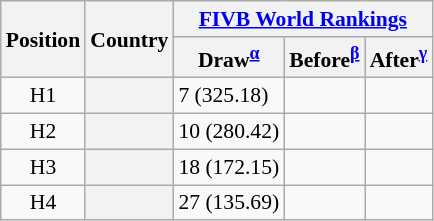<table class="wikitable sortable plainrowheaders sticky-header col3right col4center col5center col6center" style="font-size:90%; white-space:nowrap">
<tr>
<th rowspan=2>Position</th>
<th rowspan=2>Country</th>
<th colspan=3><a href='#'>FIVB World Rankings</a></th>
</tr>
<tr>
<th>Draw<sup><strong><a href='#'>α</a></strong></sup></th>
<th>Before<sup><strong><a href='#'>β</a></strong></sup></th>
<th>After<sup><strong><a href='#'>γ</a></strong></sup></th>
</tr>
<tr>
<td style="text-align:center">H1</td>
<th scope="row"></th>
<td>7 (325.18)</td>
<td></td>
<td></td>
</tr>
<tr>
<td style="text-align:center">H2</td>
<th scope="row"></th>
<td>10 (280.42)</td>
<td></td>
<td></td>
</tr>
<tr>
<td style="text-align:center">H3</td>
<th scope="row"></th>
<td>18 (172.15)</td>
<td></td>
<td></td>
</tr>
<tr>
<td style="text-align:center">H4</td>
<th scope="row"></th>
<td>27 (135.69)</td>
<td></td>
<td></td>
</tr>
</table>
